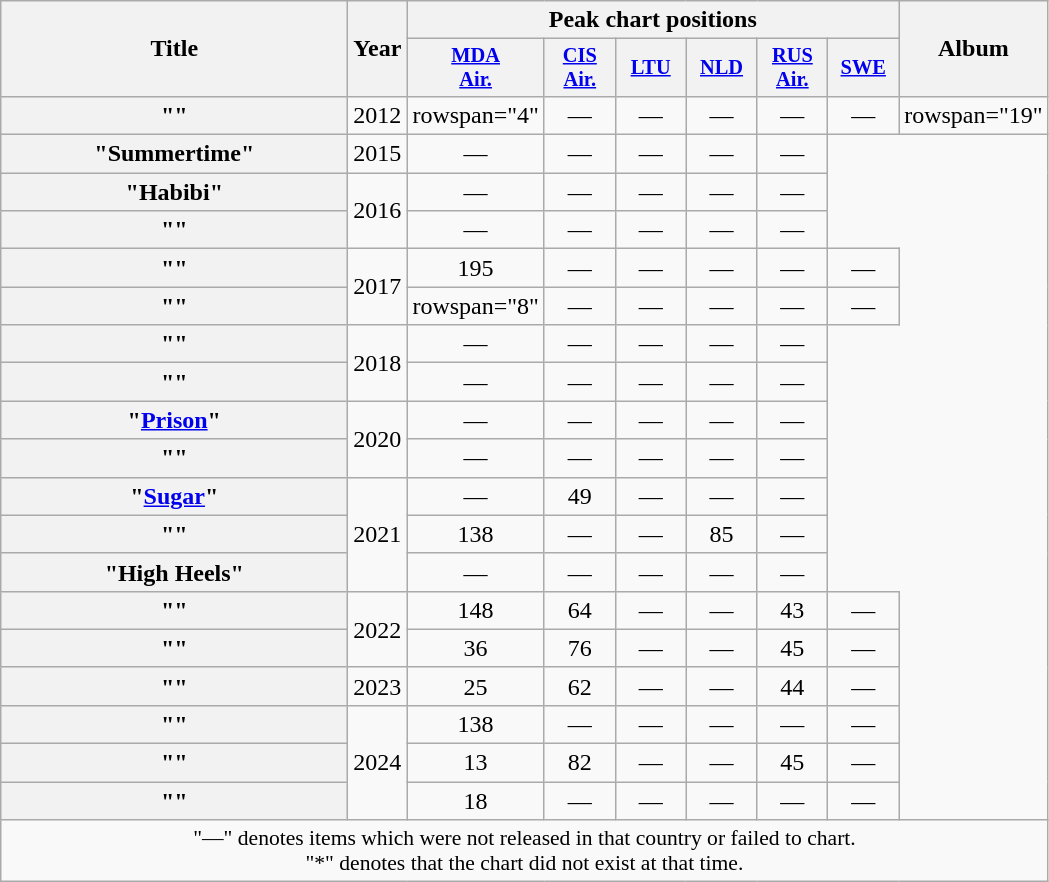<table class="wikitable plainrowheaders" style="text-align:center;">
<tr>
<th scope="col" rowspan="2" style="width:14em;">Title</th>
<th scope="col" rowspan="2" style="width:1em;">Year</th>
<th colspan="6" scope="col">Peak chart positions</th>
<th scope="col" rowspan="2">Album</th>
</tr>
<tr>
<th scope="col" style="width:3em;font-size:85%;"><a href='#'>MDA<br>Air.</a><br></th>
<th scope="col" style="width:3em;font-size:85%;"><a href='#'>CIS<br>Air.</a><br></th>
<th scope="col" style="width:3em;font-size:85%;"><a href='#'>LTU</a><br></th>
<th scope="col" style="width:3em;font-size:85%;"><a href='#'>NLD</a><br></th>
<th scope="col" style="width:3em;font-size:85%;"><a href='#'>RUS<br>Air.</a><br></th>
<th scope="col" style="width:3em;font-size:85%;"><a href='#'>SWE</a><br></th>
</tr>
<tr>
<th scope="row">""</th>
<td>2012</td>
<td>rowspan="4" </td>
<td>—</td>
<td>—</td>
<td>—</td>
<td>—</td>
<td>—</td>
<td>rowspan="19" </td>
</tr>
<tr>
<th scope="row">"Summertime"</th>
<td>2015</td>
<td>—</td>
<td>—</td>
<td>—</td>
<td>—</td>
<td>—</td>
</tr>
<tr>
<th scope="row">"Habibi"<br></th>
<td rowspan="2">2016</td>
<td>—</td>
<td>—</td>
<td>—</td>
<td>—</td>
<td>—</td>
</tr>
<tr>
<th scope="row">""<br></th>
<td>—</td>
<td>—</td>
<td>—</td>
<td>—</td>
<td>—</td>
</tr>
<tr>
<th scope="row">""</th>
<td rowspan="2">2017</td>
<td>195</td>
<td>—</td>
<td>—</td>
<td>—</td>
<td>—</td>
<td>—</td>
</tr>
<tr>
<th scope="row">""</th>
<td>rowspan="8" </td>
<td>—</td>
<td>—</td>
<td>—</td>
<td>—</td>
<td>—</td>
</tr>
<tr>
<th scope="row">""</th>
<td rowspan="2">2018</td>
<td>—</td>
<td>—</td>
<td>—</td>
<td>—</td>
<td>—</td>
</tr>
<tr>
<th scope="row">""</th>
<td>—</td>
<td>—</td>
<td>—</td>
<td>—</td>
<td>—</td>
</tr>
<tr>
<th scope="row">"<a href='#'>Prison</a>"</th>
<td rowspan="2">2020</td>
<td>—</td>
<td>—</td>
<td>—</td>
<td>—</td>
<td>—</td>
</tr>
<tr>
<th scope="row">""</th>
<td>—</td>
<td>—</td>
<td>—</td>
<td>—</td>
<td>—</td>
</tr>
<tr>
<th scope="row">"<a href='#'>Sugar</a>"</th>
<td rowspan="3">2021</td>
<td>—</td>
<td>49</td>
<td>—</td>
<td>—</td>
<td>—</td>
</tr>
<tr>
<th scope="row">""</th>
<td>138</td>
<td>—</td>
<td>—</td>
<td>85</td>
<td>—</td>
</tr>
<tr>
<th scope="row">"High Heels"</th>
<td>—</td>
<td>—</td>
<td>—</td>
<td>—</td>
<td>—</td>
</tr>
<tr>
<th scope="row">""</th>
<td rowspan="2">2022</td>
<td>148</td>
<td>64</td>
<td>—</td>
<td>—</td>
<td>43</td>
<td>—</td>
</tr>
<tr>
<th scope="row">""</th>
<td>36</td>
<td>76</td>
<td>—</td>
<td>—</td>
<td>45</td>
<td>—</td>
</tr>
<tr>
<th scope="row">""</th>
<td>2023</td>
<td>25</td>
<td>62</td>
<td>—</td>
<td>—</td>
<td>44</td>
<td>—</td>
</tr>
<tr>
<th scope="row">""<br></th>
<td rowspan="3">2024</td>
<td>138</td>
<td>—</td>
<td>—</td>
<td>—</td>
<td>—</td>
<td>—</td>
</tr>
<tr>
<th scope="row">""</th>
<td>13</td>
<td>82</td>
<td>—</td>
<td>—</td>
<td>45</td>
<td>—</td>
</tr>
<tr>
<th scope="row">""<br></th>
<td>18</td>
<td>—</td>
<td>—</td>
<td>—</td>
<td>—</td>
<td>—</td>
</tr>
<tr>
<td colspan="9" style="font-size:90%;">"—" denotes items which were not released in that country or failed to chart.<br>"*" denotes that the chart did not exist at that time.</td>
</tr>
</table>
